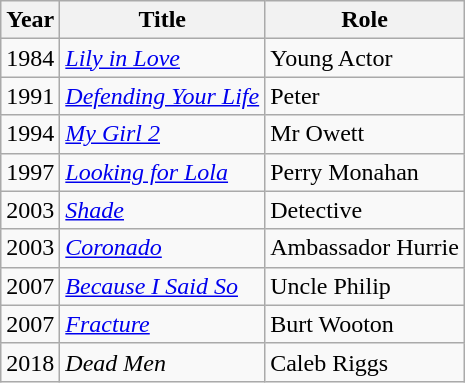<table class="wikitable">
<tr>
<th>Year</th>
<th>Title</th>
<th>Role</th>
</tr>
<tr>
<td>1984</td>
<td><em><a href='#'>Lily in Love</a></em></td>
<td>Young Actor</td>
</tr>
<tr>
<td>1991</td>
<td><em><a href='#'>Defending Your Life</a></em></td>
<td>Peter</td>
</tr>
<tr>
<td>1994</td>
<td><em><a href='#'>My Girl 2</a></em></td>
<td>Mr Owett</td>
</tr>
<tr>
<td>1997</td>
<td><em><a href='#'>Looking for Lola</a></em></td>
<td>Perry Monahan</td>
</tr>
<tr>
<td>2003</td>
<td><em><a href='#'>Shade</a></em></td>
<td>Detective</td>
</tr>
<tr>
<td>2003</td>
<td><em><a href='#'>Coronado</a></em></td>
<td>Ambassador Hurrie</td>
</tr>
<tr>
<td>2007</td>
<td><em><a href='#'>Because I Said So</a></em></td>
<td>Uncle Philip</td>
</tr>
<tr>
<td>2007</td>
<td><em><a href='#'>Fracture</a></em></td>
<td>Burt Wooton</td>
</tr>
<tr>
<td>2018</td>
<td><em>Dead Men</em></td>
<td>Caleb Riggs</td>
</tr>
</table>
